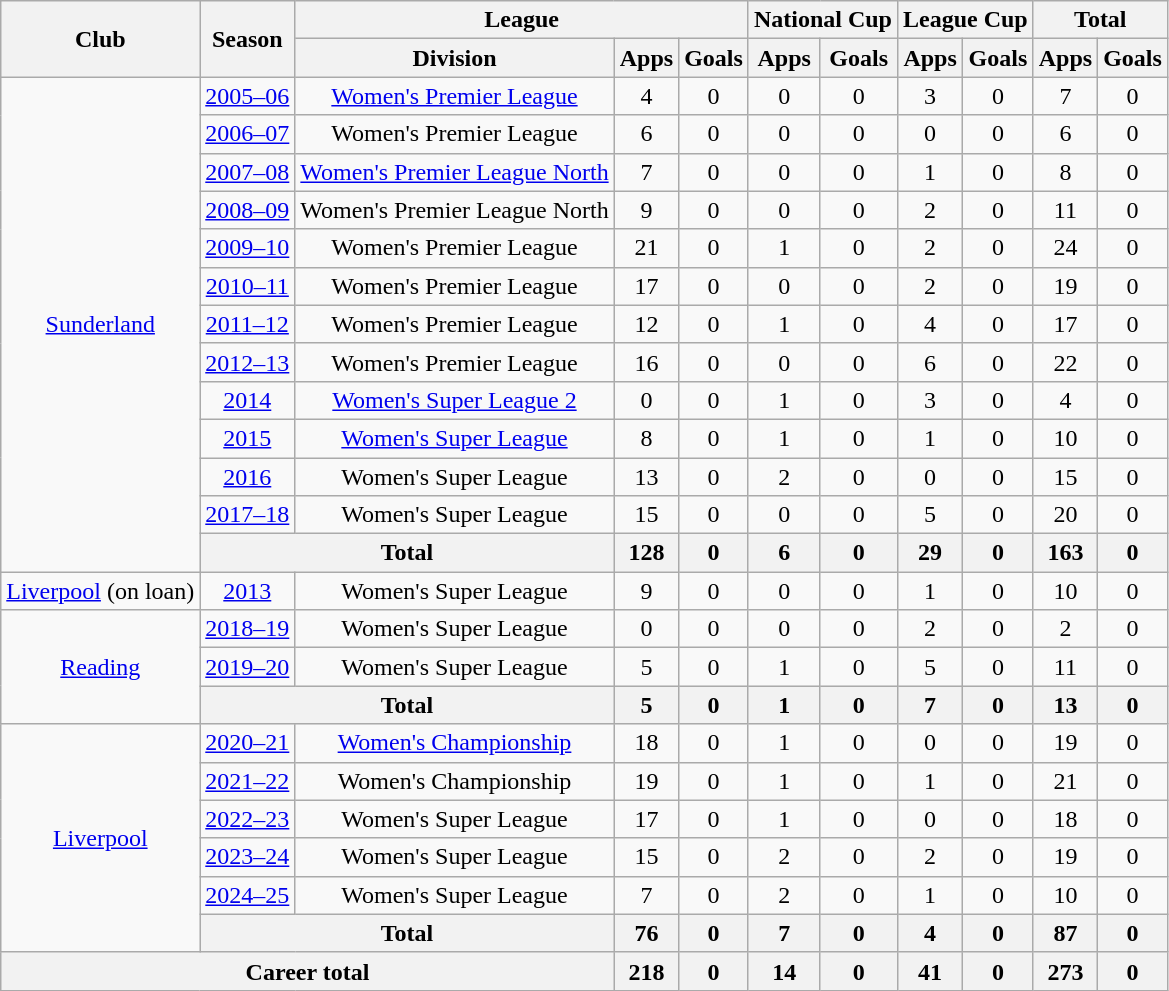<table class="wikitable" style="text-align: center">
<tr>
<th rowspan="2">Club</th>
<th rowspan="2">Season</th>
<th colspan="3">League</th>
<th colspan="2">National Cup</th>
<th colspan="2">League Cup</th>
<th colspan="2">Total</th>
</tr>
<tr>
<th>Division</th>
<th>Apps</th>
<th>Goals</th>
<th>Apps</th>
<th>Goals</th>
<th>Apps</th>
<th>Goals</th>
<th>Apps</th>
<th>Goals</th>
</tr>
<tr>
<td rowspan="13"><a href='#'>Sunderland</a></td>
<td><a href='#'>2005–06</a></td>
<td><a href='#'>Women's Premier League</a></td>
<td>4</td>
<td>0</td>
<td>0</td>
<td>0</td>
<td>3</td>
<td>0</td>
<td>7</td>
<td>0</td>
</tr>
<tr>
<td><a href='#'>2006–07</a></td>
<td>Women's Premier League</td>
<td>6</td>
<td>0</td>
<td>0</td>
<td>0</td>
<td>0</td>
<td>0</td>
<td>6</td>
<td>0</td>
</tr>
<tr>
<td><a href='#'>2007–08</a></td>
<td><a href='#'>Women's Premier League North</a></td>
<td>7</td>
<td>0</td>
<td>0</td>
<td>0</td>
<td>1</td>
<td>0</td>
<td>8</td>
<td>0</td>
</tr>
<tr>
<td><a href='#'>2008–09</a></td>
<td>Women's Premier League North</td>
<td>9</td>
<td>0</td>
<td>0</td>
<td>0</td>
<td>2</td>
<td>0</td>
<td>11</td>
<td>0</td>
</tr>
<tr>
<td><a href='#'>2009–10</a></td>
<td>Women's Premier League</td>
<td>21</td>
<td>0</td>
<td>1</td>
<td>0</td>
<td>2</td>
<td>0</td>
<td>24</td>
<td>0</td>
</tr>
<tr>
<td><a href='#'>2010–11</a></td>
<td>Women's Premier League</td>
<td>17</td>
<td>0</td>
<td>0</td>
<td>0</td>
<td>2</td>
<td>0</td>
<td>19</td>
<td>0</td>
</tr>
<tr>
<td><a href='#'>2011–12</a></td>
<td>Women's Premier League</td>
<td>12</td>
<td>0</td>
<td>1</td>
<td>0</td>
<td>4</td>
<td>0</td>
<td>17</td>
<td>0</td>
</tr>
<tr>
<td><a href='#'>2012–13</a></td>
<td>Women's Premier League</td>
<td>16</td>
<td>0</td>
<td>0</td>
<td>0</td>
<td>6</td>
<td>0</td>
<td>22</td>
<td>0</td>
</tr>
<tr>
<td><a href='#'>2014</a></td>
<td><a href='#'>Women's Super League 2</a></td>
<td>0</td>
<td>0</td>
<td>1</td>
<td>0</td>
<td>3</td>
<td>0</td>
<td>4</td>
<td>0</td>
</tr>
<tr>
<td><a href='#'>2015</a></td>
<td><a href='#'>Women's Super League</a></td>
<td>8</td>
<td>0</td>
<td>1</td>
<td>0</td>
<td>1</td>
<td>0</td>
<td>10</td>
<td>0</td>
</tr>
<tr>
<td><a href='#'>2016</a></td>
<td>Women's Super League</td>
<td>13</td>
<td>0</td>
<td>2</td>
<td>0</td>
<td>0</td>
<td>0</td>
<td>15</td>
<td>0</td>
</tr>
<tr>
<td><a href='#'>2017–18</a></td>
<td>Women's Super League</td>
<td>15</td>
<td>0</td>
<td>0</td>
<td>0</td>
<td>5</td>
<td>0</td>
<td>20</td>
<td>0</td>
</tr>
<tr>
<th colspan="2">Total</th>
<th>128</th>
<th>0</th>
<th>6</th>
<th>0</th>
<th>29</th>
<th>0</th>
<th>163</th>
<th>0</th>
</tr>
<tr>
<td><a href='#'>Liverpool</a> (on loan)</td>
<td><a href='#'>2013</a></td>
<td>Women's Super League</td>
<td>9</td>
<td>0</td>
<td>0</td>
<td>0</td>
<td>1</td>
<td>0</td>
<td>10</td>
<td>0</td>
</tr>
<tr>
<td rowspan="3"><a href='#'>Reading</a></td>
<td><a href='#'>2018–19</a></td>
<td>Women's Super League</td>
<td>0</td>
<td>0</td>
<td>0</td>
<td>0</td>
<td>2</td>
<td>0</td>
<td>2</td>
<td>0</td>
</tr>
<tr>
<td><a href='#'>2019–20</a></td>
<td>Women's Super League</td>
<td>5</td>
<td>0</td>
<td>1</td>
<td>0</td>
<td>5</td>
<td>0</td>
<td>11</td>
<td>0</td>
</tr>
<tr>
<th colspan="2">Total</th>
<th>5</th>
<th>0</th>
<th>1</th>
<th>0</th>
<th>7</th>
<th>0</th>
<th>13</th>
<th>0</th>
</tr>
<tr>
<td rowspan="6"><a href='#'>Liverpool</a></td>
<td><a href='#'>2020–21</a></td>
<td><a href='#'>Women's Championship</a></td>
<td>18</td>
<td>0</td>
<td>1</td>
<td>0</td>
<td>0</td>
<td>0</td>
<td>19</td>
<td>0</td>
</tr>
<tr>
<td><a href='#'>2021–22</a></td>
<td>Women's Championship</td>
<td>19</td>
<td>0</td>
<td>1</td>
<td>0</td>
<td>1</td>
<td>0</td>
<td>21</td>
<td>0</td>
</tr>
<tr>
<td><a href='#'>2022–23</a></td>
<td>Women's Super League</td>
<td>17</td>
<td>0</td>
<td>1</td>
<td>0</td>
<td>0</td>
<td>0</td>
<td>18</td>
<td>0</td>
</tr>
<tr>
<td><a href='#'>2023–24</a></td>
<td>Women's Super League</td>
<td>15</td>
<td>0</td>
<td>2</td>
<td>0</td>
<td>2</td>
<td>0</td>
<td>19</td>
<td>0</td>
</tr>
<tr>
<td><a href='#'>2024–25</a></td>
<td>Women's Super League</td>
<td>7</td>
<td>0</td>
<td>2</td>
<td>0</td>
<td>1</td>
<td>0</td>
<td>10</td>
<td>0</td>
</tr>
<tr>
<th colspan="2">Total</th>
<th>76</th>
<th>0</th>
<th>7</th>
<th>0</th>
<th>4</th>
<th>0</th>
<th>87</th>
<th>0</th>
</tr>
<tr>
<th colspan="3">Career total</th>
<th>218</th>
<th>0</th>
<th>14</th>
<th>0</th>
<th>41</th>
<th>0</th>
<th>273</th>
<th>0</th>
</tr>
</table>
